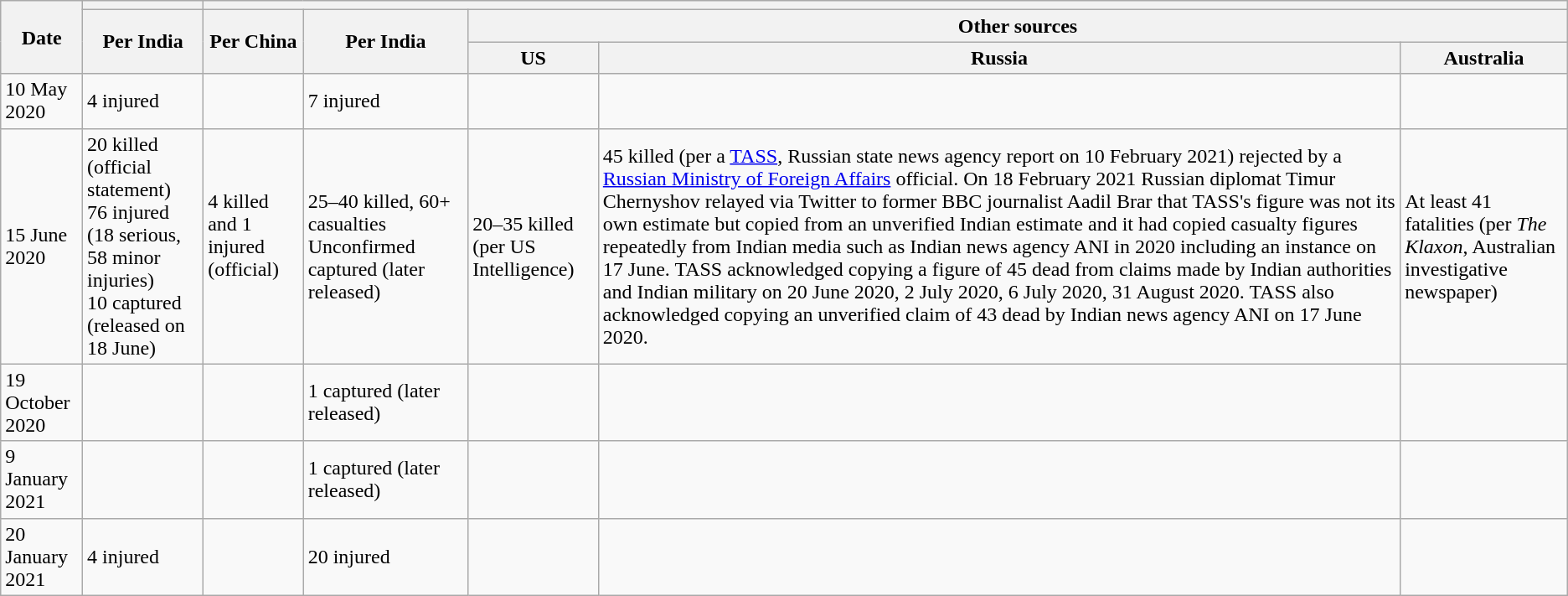<table class="wikitable">
<tr>
<th rowspan="3">Date</th>
<th></th>
<th colspan="5"></th>
</tr>
<tr>
<th rowspan="2">Per India</th>
<th rowspan="2">Per China</th>
<th rowspan="2">Per India</th>
<th colspan="3">Other sources</th>
</tr>
<tr>
<th>US</th>
<th>Russia</th>
<th>Australia</th>
</tr>
<tr>
<td>10 May 2020</td>
<td>4 injured</td>
<td></td>
<td>7 injured</td>
<td></td>
<td></td>
<td></td>
</tr>
<tr>
<td>15 June 2020</td>
<td>20 killed (official statement)<br>76 injured (18 serious, 58 minor injuries)<br>10 captured (released on 18 June)</td>
<td>4 killed and 1 injured (official) <br><br></td>
<td>25–40 killed, 60+ casualties Unconfirmed captured (later released)</td>
<td>20–35 killed (per US Intelligence)</td>
<td>45 killed (per a <a href='#'>TASS</a>, Russian state news agency report on 10 February 2021) rejected by a <a href='#'>Russian Ministry of Foreign Affairs</a> official. On 18 February 2021 Russian diplomat Timur Chernyshov relayed via Twitter to former BBC journalist Aadil Brar that TASS's figure was not its own estimate but copied from an unverified Indian estimate and it had copied casualty figures repeatedly from Indian media such as Indian news agency ANI in 2020 including an instance on 17 June. TASS acknowledged copying a figure of 45 dead from claims made by Indian authorities and Indian military on 20 June 2020, 2 July 2020, 6 July 2020, 31 August 2020. TASS also acknowledged copying an unverified claim of 43 dead by Indian news agency ANI on 17 June 2020.</td>
<td>At least 41 fatalities (per <em>The Klaxon</em>, Australian investigative newspaper)</td>
</tr>
<tr>
<td>19 October 2020</td>
<td></td>
<td></td>
<td>1 captured (later released)</td>
<td></td>
<td></td>
<td></td>
</tr>
<tr>
<td>9 January 2021</td>
<td></td>
<td></td>
<td>1 captured (later released)</td>
<td></td>
<td></td>
<td></td>
</tr>
<tr>
<td>20 January 2021</td>
<td>4 injured</td>
<td></td>
<td>20 injured</td>
<td></td>
<td></td>
<td></td>
</tr>
</table>
